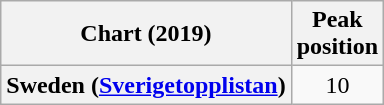<table class="wikitable plainrowheaders" style="text-align:center">
<tr>
<th scope="col">Chart (2019)</th>
<th scope="col">Peak<br> position</th>
</tr>
<tr>
<th scope="row">Sweden (<a href='#'>Sverigetopplistan</a>)</th>
<td>10</td>
</tr>
</table>
